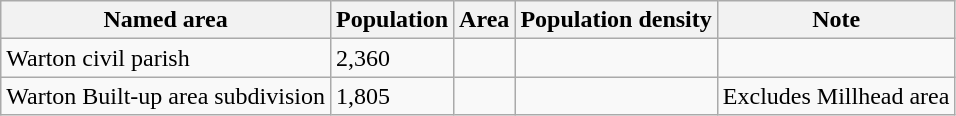<table class="wikitable">
<tr>
<th>Named area</th>
<th>Population</th>
<th>Area</th>
<th>Population density</th>
<th>Note</th>
</tr>
<tr>
<td>Warton civil parish</td>
<td>2,360</td>
<td></td>
<td></td>
<td></td>
</tr>
<tr>
<td>Warton Built-up area subdivision</td>
<td>1,805</td>
<td></td>
<td></td>
<td>Excludes Millhead area</td>
</tr>
</table>
